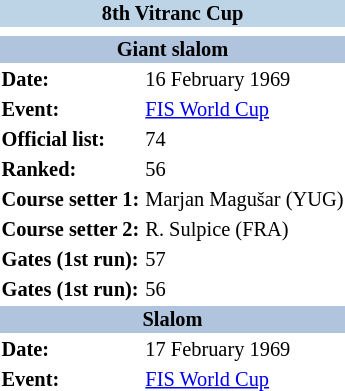<table border=0 class="toccolours float-right" align="right" style="margin:0 0 0.5em 1em; font-size: 85%;">
<tr>
<th bgcolor=#BCD4E6 colspan=2 align="center">8th Vitranc Cup</th>
</tr>
<tr>
<td align="center" colspan=2></td>
</tr>
<tr>
<th bgcolor=#b0c4de colspan=2 align="center">Giant slalom</th>
</tr>
<tr>
<td><strong>Date:</strong></td>
<td>16 February 1969</td>
</tr>
<tr>
<td><strong>Event:</strong></td>
<td><a href='#'>FIS World Cup</a></td>
</tr>
<tr>
<td><strong>Official list:</strong></td>
<td>74</td>
</tr>
<tr>
<td><strong>Ranked:</strong></td>
<td>56</td>
</tr>
<tr>
<td><strong>Course setter 1:</strong></td>
<td>Marjan Magušar (YUG)</td>
</tr>
<tr>
<td><strong>Course setter 2:</strong></td>
<td>R. Sulpice (FRA)</td>
</tr>
<tr>
<td><strong>Gates (1st run):</strong></td>
<td>57</td>
</tr>
<tr>
<td><strong>Gates (1st run):</strong></td>
<td>56</td>
</tr>
<tr>
<th bgcolor=#b0c4de colspan=2 align="center">Slalom</th>
</tr>
<tr>
<td><strong>Date:</strong></td>
<td>17 February 1969</td>
</tr>
<tr>
<td><strong>Event:</strong></td>
<td><a href='#'>FIS World Cup</a></td>
</tr>
</table>
